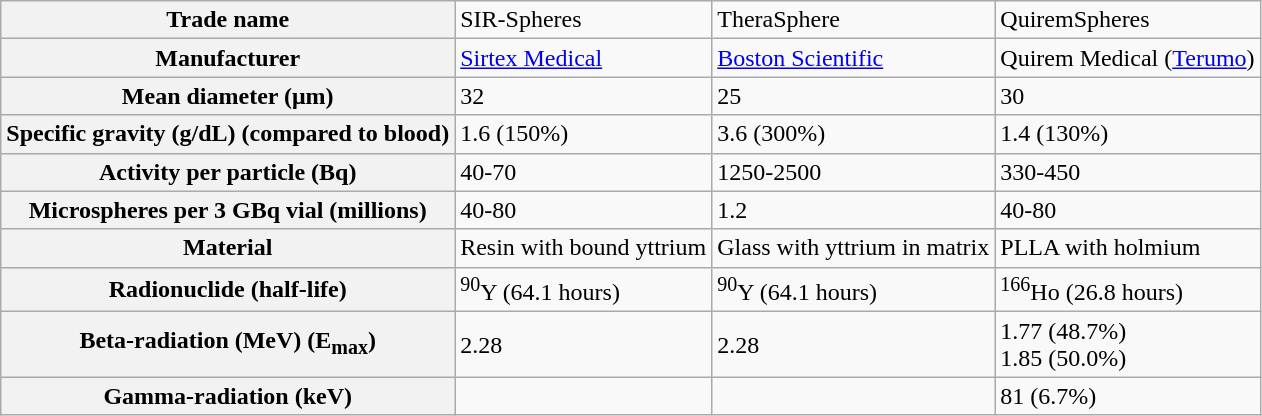<table class="wikitable">
<tr>
<th scope="row">Trade name</th>
<td>SIR-Spheres</td>
<td>TheraSphere</td>
<td>QuiremSpheres</td>
</tr>
<tr>
<th scope="row">Manufacturer</th>
<td><a href='#'>Sirtex Medical</a></td>
<td><a href='#'>Boston Scientific</a></td>
<td>Quirem Medical (<a href='#'>Terumo</a>)</td>
</tr>
<tr>
<th scope="row">Mean diameter (μm)</th>
<td>32</td>
<td>25</td>
<td>30</td>
</tr>
<tr>
<th scope="row">Specific gravity (g/dL) (compared to blood)</th>
<td>1.6 (150%)</td>
<td>3.6 (300%)</td>
<td>1.4 (130%)</td>
</tr>
<tr>
<th scope="row">Activity per particle (Bq)</th>
<td>40-70</td>
<td>1250-2500</td>
<td>330-450</td>
</tr>
<tr>
<th scope="row">Microspheres per 3 GBq vial (millions)</th>
<td>40-80</td>
<td>1.2</td>
<td>40-80</td>
</tr>
<tr>
<th scope="row">Material</th>
<td>Resin with bound yttrium</td>
<td>Glass with yttrium in matrix</td>
<td>PLLA with holmium</td>
</tr>
<tr>
<th scope="row">Radionuclide  (half-life)</th>
<td><sup>90</sup>Y (64.1 hours)</td>
<td><sup>90</sup>Y (64.1 hours)</td>
<td><sup>166</sup>Ho (26.8 hours)</td>
</tr>
<tr>
<th scope="row">Beta-radiation (MeV) (E<sub>max</sub>)</th>
<td>2.28</td>
<td>2.28</td>
<td>1.77 (48.7%)<br>1.85 (50.0%)</td>
</tr>
<tr>
<th scope="row">Gamma-radiation (keV)</th>
<td></td>
<td></td>
<td>81 (6.7%)</td>
</tr>
</table>
